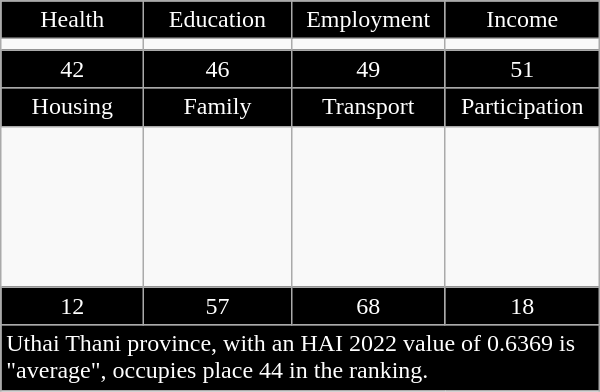<table class="wikitable floatright" style="width:400px;">
<tr>
<td style="text-align:center; width:100px; background:black; color:white;">Health</td>
<td style="text-align:center; width:100px; background:black; color:white;">Education</td>
<td style="text-align:center; width:100px; background:black; color:white;">Employment</td>
<td style="text-align:center; width:100px; background:black; color:white;">Income</td>
</tr>
<tr>
<td></td>
<td></td>
<td></td>
<td></td>
</tr>
<tr>
<td style="text-align:center; background:black; color:white;">42</td>
<td style="text-align:center; background:black; color:white;">46</td>
<td style="text-align:center; background:black; color:white;">49</td>
<td style="text-align:center; background:black; color:white;">51</td>
</tr>
<tr>
<td style="text-align:center; background:black; color:white;">Housing</td>
<td style="text-align:center; background:black; color:white;">Family</td>
<td style="text-align:center; background:black; color:white;">Transport</td>
<td style="text-align:center; background:black; color:white;">Participation</td>
</tr>
<tr>
<td style="height:100px;"></td>
<td></td>
<td></td>
<td></td>
</tr>
<tr>
<td style="text-align:center; background:black; color:white;">12</td>
<td style="text-align:center; background:black; color:white;">57</td>
<td style="text-align:center; background:black; color:white;">68</td>
<td style="text-align:center; background:black; color:white;">18</td>
</tr>
<tr>
<td colspan="4"; style="background:black; color:white;">Uthai Thani province, with an HAI 2022 value of 0.6369 is "average", occupies place 44 in the ranking.</td>
</tr>
</table>
